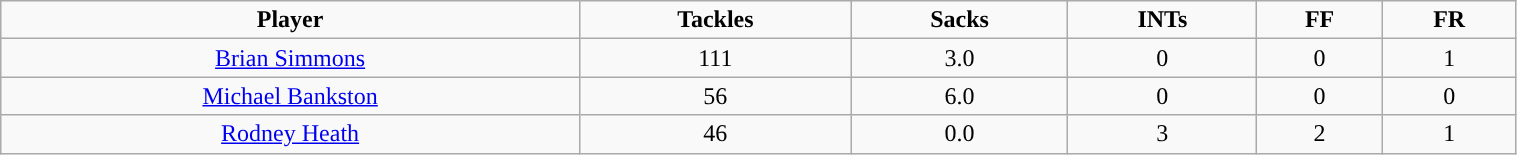<table class="wikitable" width="80%">
<tr align="center">
<td><strong>Player</strong></td>
<td><strong>Tackles</strong></td>
<td><strong>Sacks</strong></td>
<td><strong>INTs</strong></td>
<td><strong>FF</strong></td>
<td><strong>FR</strong></td>
</tr>
<tr align="center" bgcolor="">
<td><a href='#'>Brian Simmons</a></td>
<td>111</td>
<td>3.0</td>
<td>0</td>
<td>0</td>
<td>1</td>
</tr>
<tr align="center" bgcolor="">
<td><a href='#'>Michael Bankston</a></td>
<td>56</td>
<td>6.0</td>
<td>0</td>
<td>0</td>
<td>0</td>
</tr>
<tr align="center" bgcolor="">
<td><a href='#'>Rodney Heath</a></td>
<td>46</td>
<td>0.0</td>
<td>3</td>
<td>2</td>
<td>1</td>
</tr>
</table>
